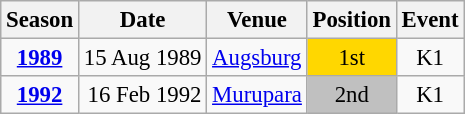<table class="wikitable" style="text-align:center; font-size:95%;">
<tr>
<th>Season</th>
<th>Date</th>
<th>Venue</th>
<th>Position</th>
<th>Event</th>
</tr>
<tr>
<td><strong><a href='#'>1989</a></strong></td>
<td align=right>15 Aug 1989</td>
<td align=left><a href='#'>Augsburg</a></td>
<td bgcolor=gold>1st</td>
<td>K1</td>
</tr>
<tr>
<td><strong><a href='#'>1992</a></strong></td>
<td align=right>16 Feb 1992</td>
<td align=left><a href='#'>Murupara</a></td>
<td bgcolor=silver>2nd</td>
<td>K1</td>
</tr>
</table>
